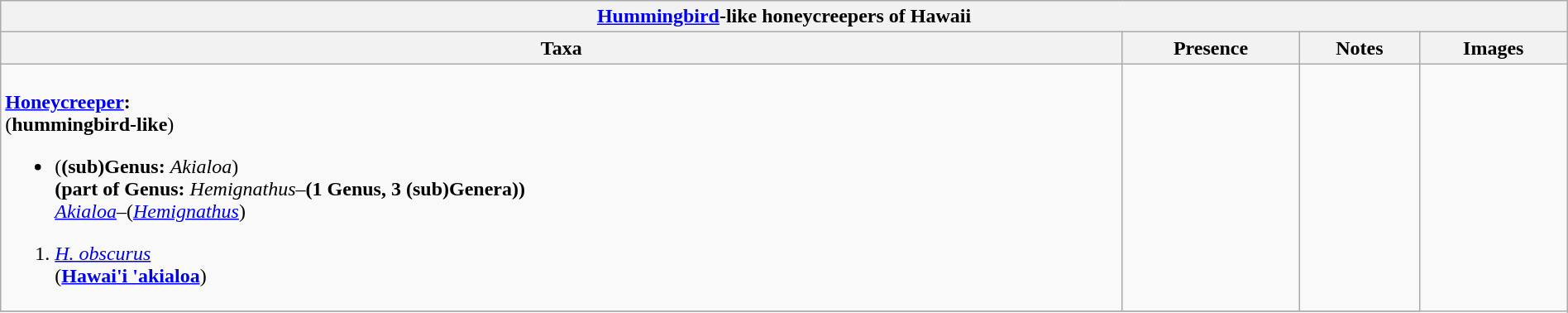<table class="wikitable" align="center" width="100%">
<tr>
<th colspan="5" align="center"><a href='#'>Hummingbird</a>-like honeycreepers of Hawaii</th>
</tr>
<tr>
<th>Taxa</th>
<th>Presence</th>
<th>Notes</th>
<th>Images</th>
</tr>
<tr>
<td><br><strong><a href='#'>Honeycreeper</a>:</strong><br>(<strong>hummingbird-like</strong>)<ul><li>(<strong>(sub)Genus:</strong> <em>Akialoa</em>)<br><strong>(part of Genus:</strong> <em>Hemignathus</em>–<strong>(1 Genus, 3 (sub)Genera))</strong><br>  <em><a href='#'>Akialoa</a></em>–(<em><a href='#'>Hemignathus</a></em>)</li></ul><ol><li><em><a href='#'>H. obscurus</a></em><br>(<strong><a href='#'>Hawai'i 'akialoa</a></strong>)</li></ol></td>
<td></td>
<td></td>
<td rowspan="99"><br></td>
</tr>
<tr>
</tr>
</table>
